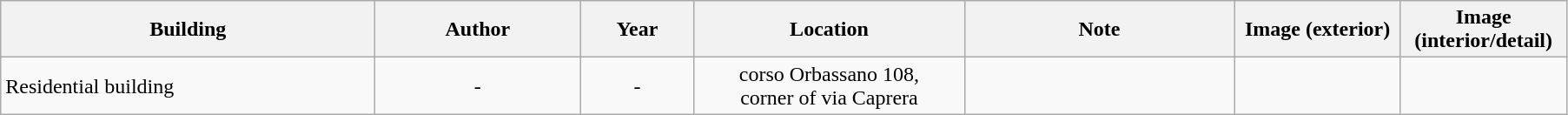<table class="wikitable sortable" style="text-align:center">
<tr>
<th style="width:280px">Building</th>
<th style="width:150px">Author</th>
<th style="width:80px">Year</th>
<th style="width:200px">Location</th>
<th style="width:200px">Note</th>
<th style="width:120px">Image (exterior)</th>
<th style="width:120px">Image (interior/detail)</th>
</tr>
<tr>
<td align=left>Residential building</td>
<td>-</td>
<td>-</td>
<td>corso Orbassano 108,<br>corner of via Caprera</td>
<td></td>
<td></td>
<td></td>
</tr>
</table>
